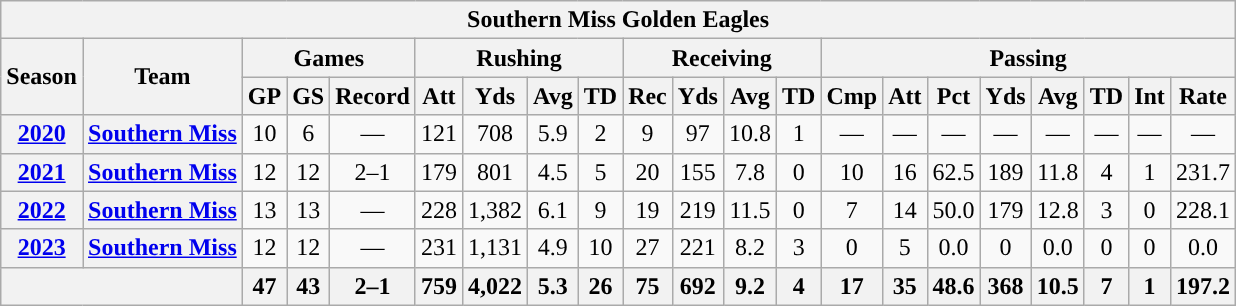<table class="wikitable" style="text-align:center;">
<tr>
<th colspan="22">Southern Miss Golden Eagles</th>
</tr>
<tr>
<th rowspan="2">Season</th>
<th rowspan="2">Team</th>
<th colspan="3">Games</th>
<th colspan="4">Rushing</th>
<th colspan="4">Receiving</th>
<th colspan="8">Passing</th>
</tr>
<tr>
<th>GP</th>
<th>GS</th>
<th>Record</th>
<th>Att</th>
<th>Yds</th>
<th>Avg</th>
<th>TD</th>
<th>Rec</th>
<th>Yds</th>
<th>Avg</th>
<th>TD</th>
<th>Cmp</th>
<th>Att</th>
<th>Pct</th>
<th>Yds</th>
<th>Avg</th>
<th>TD</th>
<th>Int</th>
<th>Rate</th>
</tr>
<tr>
<th><a href='#'>2020</a></th>
<th><a href='#'>Southern Miss</a></th>
<td>10</td>
<td>6</td>
<td>—</td>
<td>121</td>
<td>708</td>
<td>5.9</td>
<td>2</td>
<td>9</td>
<td>97</td>
<td>10.8</td>
<td>1</td>
<td>—</td>
<td>—</td>
<td>—</td>
<td>—</td>
<td>—</td>
<td>—</td>
<td>—</td>
<td>—</td>
</tr>
<tr>
<th><a href='#'>2021</a></th>
<th><a href='#'>Southern Miss</a></th>
<td>12</td>
<td>12</td>
<td>2–1</td>
<td>179</td>
<td>801</td>
<td>4.5</td>
<td>5</td>
<td>20</td>
<td>155</td>
<td>7.8</td>
<td>0</td>
<td>10</td>
<td>16</td>
<td>62.5</td>
<td>189</td>
<td>11.8</td>
<td>4</td>
<td>1</td>
<td>231.7</td>
</tr>
<tr>
<th><a href='#'>2022</a></th>
<th><a href='#'>Southern Miss</a></th>
<td>13</td>
<td>13</td>
<td>—</td>
<td>228</td>
<td>1,382</td>
<td>6.1</td>
<td>9</td>
<td>19</td>
<td>219</td>
<td>11.5</td>
<td>0</td>
<td>7</td>
<td>14</td>
<td>50.0</td>
<td>179</td>
<td>12.8</td>
<td>3</td>
<td>0</td>
<td>228.1</td>
</tr>
<tr>
<th><a href='#'>2023</a></th>
<th><a href='#'>Southern Miss</a></th>
<td>12</td>
<td>12</td>
<td>—</td>
<td>231</td>
<td>1,131</td>
<td>4.9</td>
<td>10</td>
<td>27</td>
<td>221</td>
<td>8.2</td>
<td>3</td>
<td>0</td>
<td>5</td>
<td>0.0</td>
<td>0</td>
<td>0.0</td>
<td>0</td>
<td>0</td>
<td>0.0</td>
</tr>
<tr>
<th colspan="2"></th>
<th>47</th>
<th>43</th>
<th>2–1</th>
<th>759</th>
<th>4,022</th>
<th>5.3</th>
<th>26</th>
<th>75</th>
<th>692</th>
<th>9.2</th>
<th>4</th>
<th>17</th>
<th>35</th>
<th>48.6</th>
<th>368</th>
<th>10.5</th>
<th>7</th>
<th>1</th>
<th>197.2</th>
</tr>
</table>
